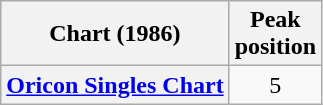<table class="wikitable plainrowheaders" style="text-align:center;">
<tr>
<th scope="col">Chart (1986)</th>
<th scope="col">Peak<br>position</th>
</tr>
<tr>
<th scope=row><a href='#'>Oricon Singles Chart</a></th>
<td>5</td>
</tr>
</table>
